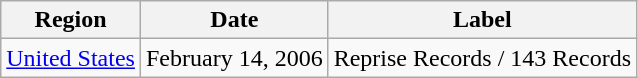<table class="wikitable">
<tr>
<th>Region</th>
<th>Date</th>
<th>Label</th>
</tr>
<tr>
<td rowspan="1"><a href='#'>United States</a></td>
<td rowspan="1">February 14, 2006</td>
<td rowspan="1">Reprise Records / 143 Records</td>
</tr>
</table>
